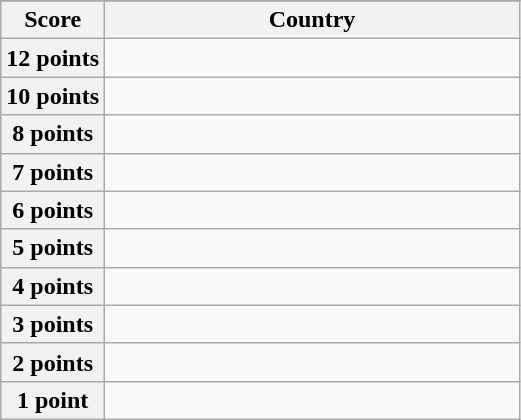<table class="wikitable">
<tr>
</tr>
<tr>
<th scope="col" width="20%">Score</th>
<th scope="col">Country</th>
</tr>
<tr>
<th scope="row">12 points</th>
<td></td>
</tr>
<tr>
<th scope="row">10 points</th>
<td></td>
</tr>
<tr>
<th scope="row">8 points</th>
<td></td>
</tr>
<tr>
<th scope="row">7 points</th>
<td></td>
</tr>
<tr>
<th scope="row">6 points</th>
<td></td>
</tr>
<tr>
<th scope="row">5 points</th>
<td></td>
</tr>
<tr>
<th scope="row">4 points</th>
<td></td>
</tr>
<tr>
<th scope="row">3 points</th>
<td></td>
</tr>
<tr>
<th scope="row">2 points</th>
<td></td>
</tr>
<tr>
<th scope="row">1 point</th>
<td></td>
</tr>
</table>
